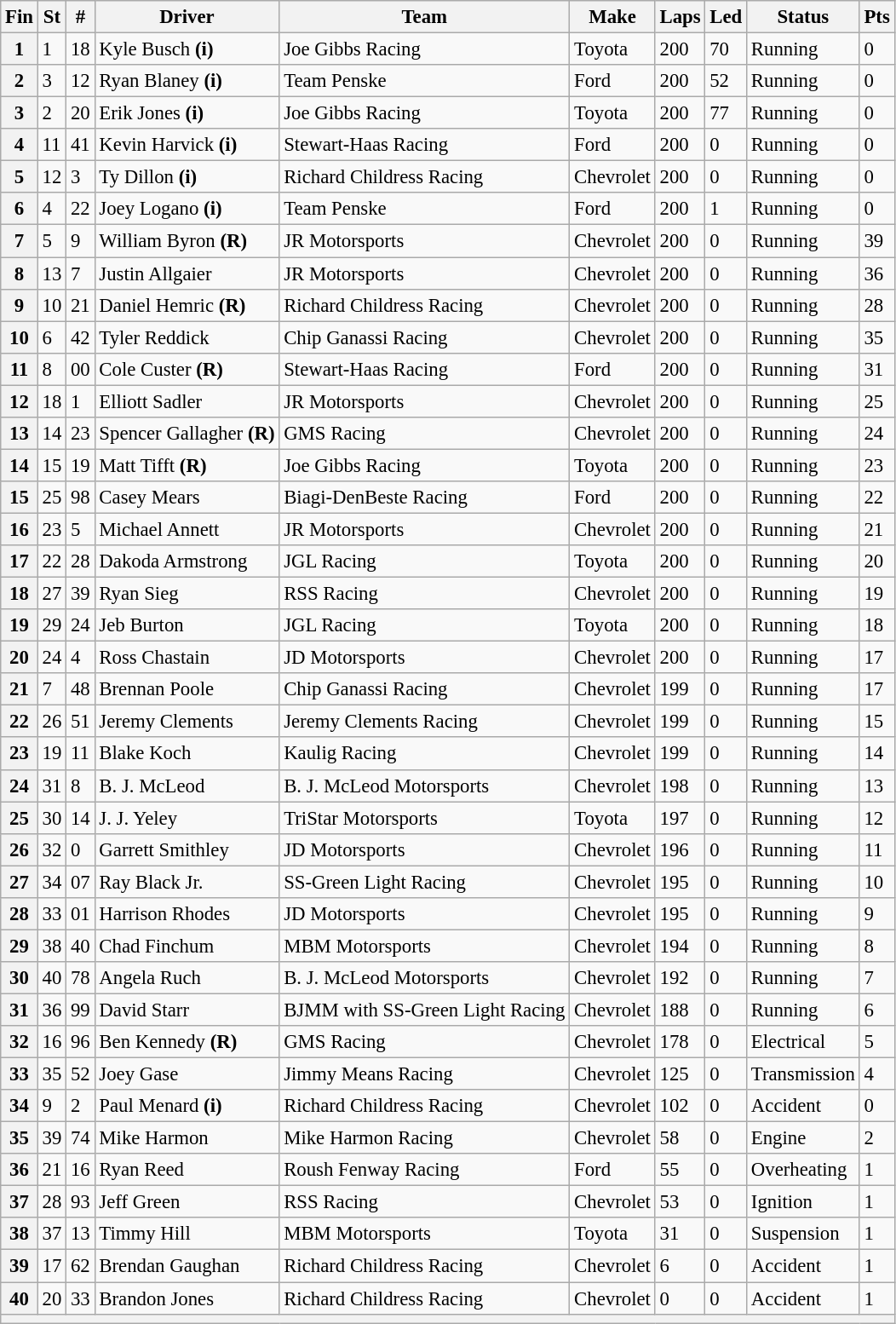<table class="wikitable" style="font-size:95%">
<tr>
<th>Fin</th>
<th>St</th>
<th>#</th>
<th>Driver</th>
<th>Team</th>
<th>Make</th>
<th>Laps</th>
<th>Led</th>
<th>Status</th>
<th>Pts</th>
</tr>
<tr>
<th>1</th>
<td>1</td>
<td>18</td>
<td>Kyle Busch <strong>(i)</strong></td>
<td>Joe Gibbs Racing</td>
<td>Toyota</td>
<td>200</td>
<td>70</td>
<td>Running</td>
<td>0</td>
</tr>
<tr>
<th>2</th>
<td>3</td>
<td>12</td>
<td>Ryan Blaney <strong>(i)</strong></td>
<td>Team Penske</td>
<td>Ford</td>
<td>200</td>
<td>52</td>
<td>Running</td>
<td>0</td>
</tr>
<tr>
<th>3</th>
<td>2</td>
<td>20</td>
<td>Erik Jones <strong>(i)</strong></td>
<td>Joe Gibbs Racing</td>
<td>Toyota</td>
<td>200</td>
<td>77</td>
<td>Running</td>
<td>0</td>
</tr>
<tr>
<th>4</th>
<td>11</td>
<td>41</td>
<td>Kevin Harvick <strong>(i)</strong></td>
<td>Stewart-Haas Racing</td>
<td>Ford</td>
<td>200</td>
<td>0</td>
<td>Running</td>
<td>0</td>
</tr>
<tr>
<th>5</th>
<td>12</td>
<td>3</td>
<td>Ty Dillon <strong>(i)</strong></td>
<td>Richard Childress Racing</td>
<td>Chevrolet</td>
<td>200</td>
<td>0</td>
<td>Running</td>
<td>0</td>
</tr>
<tr>
<th>6</th>
<td>4</td>
<td>22</td>
<td>Joey Logano <strong>(i)</strong></td>
<td>Team Penske</td>
<td>Ford</td>
<td>200</td>
<td>1</td>
<td>Running</td>
<td>0</td>
</tr>
<tr>
<th>7</th>
<td>5</td>
<td>9</td>
<td>William Byron <strong>(R)</strong></td>
<td>JR Motorsports</td>
<td>Chevrolet</td>
<td>200</td>
<td>0</td>
<td>Running</td>
<td>39</td>
</tr>
<tr>
<th>8</th>
<td>13</td>
<td>7</td>
<td>Justin Allgaier</td>
<td>JR Motorsports</td>
<td>Chevrolet</td>
<td>200</td>
<td>0</td>
<td>Running</td>
<td>36</td>
</tr>
<tr>
<th>9</th>
<td>10</td>
<td>21</td>
<td>Daniel Hemric <strong>(R)</strong></td>
<td>Richard Childress Racing</td>
<td>Chevrolet</td>
<td>200</td>
<td>0</td>
<td>Running</td>
<td>28</td>
</tr>
<tr>
<th>10</th>
<td>6</td>
<td>42</td>
<td>Tyler Reddick</td>
<td>Chip Ganassi Racing</td>
<td>Chevrolet</td>
<td>200</td>
<td>0</td>
<td>Running</td>
<td>35</td>
</tr>
<tr>
<th>11</th>
<td>8</td>
<td>00</td>
<td>Cole Custer <strong>(R)</strong></td>
<td>Stewart-Haas Racing</td>
<td>Ford</td>
<td>200</td>
<td>0</td>
<td>Running</td>
<td>31</td>
</tr>
<tr>
<th>12</th>
<td>18</td>
<td>1</td>
<td>Elliott Sadler</td>
<td>JR Motorsports</td>
<td>Chevrolet</td>
<td>200</td>
<td>0</td>
<td>Running</td>
<td>25</td>
</tr>
<tr>
<th>13</th>
<td>14</td>
<td>23</td>
<td>Spencer Gallagher <strong>(R)</strong></td>
<td>GMS Racing</td>
<td>Chevrolet</td>
<td>200</td>
<td>0</td>
<td>Running</td>
<td>24</td>
</tr>
<tr>
<th>14</th>
<td>15</td>
<td>19</td>
<td>Matt Tifft <strong>(R)</strong></td>
<td>Joe Gibbs Racing</td>
<td>Toyota</td>
<td>200</td>
<td>0</td>
<td>Running</td>
<td>23</td>
</tr>
<tr>
<th>15</th>
<td>25</td>
<td>98</td>
<td>Casey Mears</td>
<td>Biagi-DenBeste Racing</td>
<td>Ford</td>
<td>200</td>
<td>0</td>
<td>Running</td>
<td>22</td>
</tr>
<tr>
<th>16</th>
<td>23</td>
<td>5</td>
<td>Michael Annett</td>
<td>JR Motorsports</td>
<td>Chevrolet</td>
<td>200</td>
<td>0</td>
<td>Running</td>
<td>21</td>
</tr>
<tr>
<th>17</th>
<td>22</td>
<td>28</td>
<td>Dakoda Armstrong</td>
<td>JGL Racing</td>
<td>Toyota</td>
<td>200</td>
<td>0</td>
<td>Running</td>
<td>20</td>
</tr>
<tr>
<th>18</th>
<td>27</td>
<td>39</td>
<td>Ryan Sieg</td>
<td>RSS Racing</td>
<td>Chevrolet</td>
<td>200</td>
<td>0</td>
<td>Running</td>
<td>19</td>
</tr>
<tr>
<th>19</th>
<td>29</td>
<td>24</td>
<td>Jeb Burton</td>
<td>JGL Racing</td>
<td>Toyota</td>
<td>200</td>
<td>0</td>
<td>Running</td>
<td>18</td>
</tr>
<tr>
<th>20</th>
<td>24</td>
<td>4</td>
<td>Ross Chastain</td>
<td>JD Motorsports</td>
<td>Chevrolet</td>
<td>200</td>
<td>0</td>
<td>Running</td>
<td>17</td>
</tr>
<tr>
<th>21</th>
<td>7</td>
<td>48</td>
<td>Brennan Poole</td>
<td>Chip Ganassi Racing</td>
<td>Chevrolet</td>
<td>199</td>
<td>0</td>
<td>Running</td>
<td>17</td>
</tr>
<tr>
<th>22</th>
<td>26</td>
<td>51</td>
<td>Jeremy Clements</td>
<td>Jeremy Clements Racing</td>
<td>Chevrolet</td>
<td>199</td>
<td>0</td>
<td>Running</td>
<td>15</td>
</tr>
<tr>
<th>23</th>
<td>19</td>
<td>11</td>
<td>Blake Koch</td>
<td>Kaulig Racing</td>
<td>Chevrolet</td>
<td>199</td>
<td>0</td>
<td>Running</td>
<td>14</td>
</tr>
<tr>
<th>24</th>
<td>31</td>
<td>8</td>
<td>B. J. McLeod</td>
<td>B. J. McLeod Motorsports</td>
<td>Chevrolet</td>
<td>198</td>
<td>0</td>
<td>Running</td>
<td>13</td>
</tr>
<tr>
<th>25</th>
<td>30</td>
<td>14</td>
<td>J. J. Yeley</td>
<td>TriStar Motorsports</td>
<td>Toyota</td>
<td>197</td>
<td>0</td>
<td>Running</td>
<td>12</td>
</tr>
<tr>
<th>26</th>
<td>32</td>
<td>0</td>
<td>Garrett Smithley</td>
<td>JD Motorsports</td>
<td>Chevrolet</td>
<td>196</td>
<td>0</td>
<td>Running</td>
<td>11</td>
</tr>
<tr>
<th>27</th>
<td>34</td>
<td>07</td>
<td>Ray Black Jr.</td>
<td>SS-Green Light Racing</td>
<td>Chevrolet</td>
<td>195</td>
<td>0</td>
<td>Running</td>
<td>10</td>
</tr>
<tr>
<th>28</th>
<td>33</td>
<td>01</td>
<td>Harrison Rhodes</td>
<td>JD Motorsports</td>
<td>Chevrolet</td>
<td>195</td>
<td>0</td>
<td>Running</td>
<td>9</td>
</tr>
<tr>
<th>29</th>
<td>38</td>
<td>40</td>
<td>Chad Finchum</td>
<td>MBM Motorsports</td>
<td>Chevrolet</td>
<td>194</td>
<td>0</td>
<td>Running</td>
<td>8</td>
</tr>
<tr>
<th>30</th>
<td>40</td>
<td>78</td>
<td>Angela Ruch</td>
<td>B. J. McLeod Motorsports</td>
<td>Chevrolet</td>
<td>192</td>
<td>0</td>
<td>Running</td>
<td>7</td>
</tr>
<tr>
<th>31</th>
<td>36</td>
<td>99</td>
<td>David Starr</td>
<td>BJMM with SS-Green Light Racing</td>
<td>Chevrolet</td>
<td>188</td>
<td>0</td>
<td>Running</td>
<td>6</td>
</tr>
<tr>
<th>32</th>
<td>16</td>
<td>96</td>
<td>Ben Kennedy <strong>(R)</strong></td>
<td>GMS Racing</td>
<td>Chevrolet</td>
<td>178</td>
<td>0</td>
<td>Electrical</td>
<td>5</td>
</tr>
<tr>
<th>33</th>
<td>35</td>
<td>52</td>
<td>Joey Gase</td>
<td>Jimmy Means Racing</td>
<td>Chevrolet</td>
<td>125</td>
<td>0</td>
<td>Transmission</td>
<td>4</td>
</tr>
<tr>
<th>34</th>
<td>9</td>
<td>2</td>
<td>Paul Menard <strong>(i)</strong></td>
<td>Richard Childress Racing</td>
<td>Chevrolet</td>
<td>102</td>
<td>0</td>
<td>Accident</td>
<td>0</td>
</tr>
<tr>
<th>35</th>
<td>39</td>
<td>74</td>
<td>Mike Harmon</td>
<td>Mike Harmon Racing</td>
<td>Chevrolet</td>
<td>58</td>
<td>0</td>
<td>Engine</td>
<td>2</td>
</tr>
<tr>
<th>36</th>
<td>21</td>
<td>16</td>
<td>Ryan Reed</td>
<td>Roush Fenway Racing</td>
<td>Ford</td>
<td>55</td>
<td>0</td>
<td>Overheating</td>
<td>1</td>
</tr>
<tr>
<th>37</th>
<td>28</td>
<td>93</td>
<td>Jeff Green</td>
<td>RSS Racing</td>
<td>Chevrolet</td>
<td>53</td>
<td>0</td>
<td>Ignition</td>
<td>1</td>
</tr>
<tr>
<th>38</th>
<td>37</td>
<td>13</td>
<td>Timmy Hill</td>
<td>MBM Motorsports</td>
<td>Toyota</td>
<td>31</td>
<td>0</td>
<td>Suspension</td>
<td>1</td>
</tr>
<tr>
<th>39</th>
<td>17</td>
<td>62</td>
<td>Brendan Gaughan</td>
<td>Richard Childress Racing</td>
<td>Chevrolet</td>
<td>6</td>
<td>0</td>
<td>Accident</td>
<td>1</td>
</tr>
<tr>
<th>40</th>
<td>20</td>
<td>33</td>
<td>Brandon Jones</td>
<td>Richard Childress Racing</td>
<td>Chevrolet</td>
<td>0</td>
<td>0</td>
<td>Accident</td>
<td>1</td>
</tr>
<tr>
<th colspan="10"></th>
</tr>
</table>
